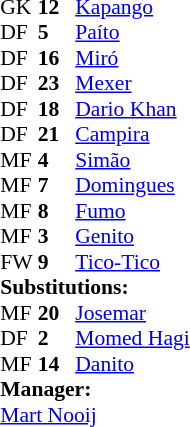<table style="font-size: 90%" cellspacing="0" cellpadding="0" align="center">
<tr>
<th width=25></th>
<th width=25></th>
</tr>
<tr>
<td>GK</td>
<td><strong>12</strong></td>
<td><a href='#'>Kapango</a></td>
</tr>
<tr>
<td>DF</td>
<td><strong>5</strong></td>
<td><a href='#'>Paíto</a></td>
</tr>
<tr>
<td>DF</td>
<td><strong>16</strong></td>
<td><a href='#'>Miró</a></td>
<td></td>
</tr>
<tr>
<td>DF</td>
<td><strong>23</strong></td>
<td><a href='#'>Mexer</a></td>
</tr>
<tr>
<td>DF</td>
<td><strong>18</strong></td>
<td><a href='#'>Dario Khan</a></td>
<td></td>
</tr>
<tr>
<td>DF</td>
<td><strong>21</strong></td>
<td><a href='#'>Campira</a></td>
</tr>
<tr>
<td>MF</td>
<td><strong>4</strong></td>
<td><a href='#'>Simão</a></td>
</tr>
<tr>
<td>MF</td>
<td><strong>7</strong></td>
<td><a href='#'>Domingues</a></td>
</tr>
<tr>
<td>MF</td>
<td><strong>8</strong></td>
<td><a href='#'>Fumo</a></td>
<td></td>
<td></td>
</tr>
<tr>
<td>MF</td>
<td><strong>3</strong></td>
<td><a href='#'>Genito</a></td>
<td></td>
<td></td>
</tr>
<tr>
<td>FW</td>
<td><strong>9</strong></td>
<td><a href='#'>Tico-Tico</a></td>
<td></td>
<td></td>
</tr>
<tr>
<td colspan=3><strong>Substitutions:</strong></td>
</tr>
<tr>
<td>MF</td>
<td><strong>20</strong></td>
<td><a href='#'>Josemar</a></td>
<td></td>
<td></td>
</tr>
<tr>
<td>DF</td>
<td><strong>2</strong></td>
<td><a href='#'>Momed Hagi</a></td>
<td></td>
<td></td>
</tr>
<tr>
<td>MF</td>
<td><strong>14</strong></td>
<td><a href='#'>Danito</a></td>
<td></td>
<td></td>
</tr>
<tr>
<td colspan=3><strong>Manager:</strong></td>
</tr>
<tr>
<td colspan=3> <a href='#'>Mart Nooij</a></td>
</tr>
</table>
